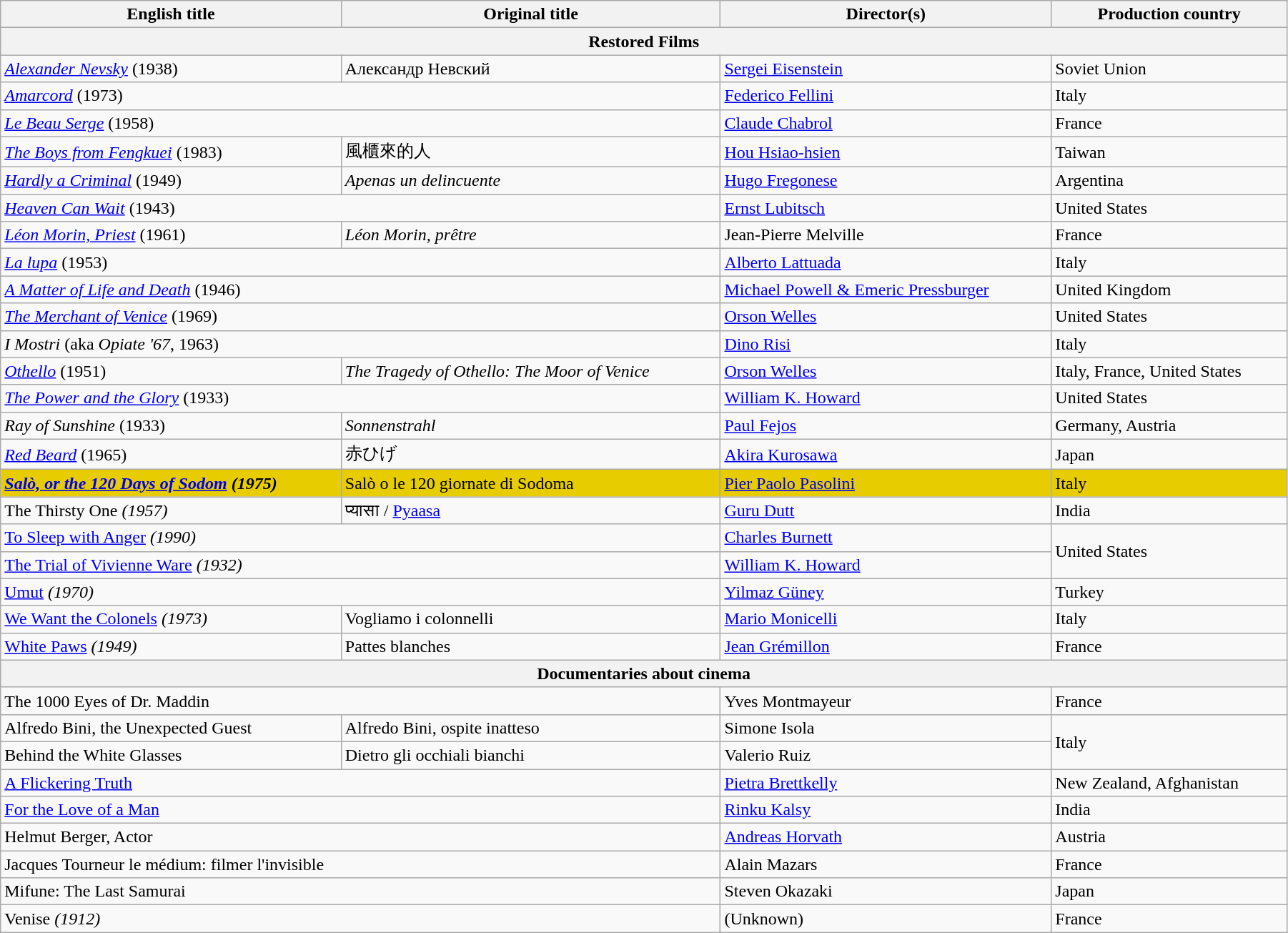<table class="wikitable" style="width:95%; margin-bottom:0px">
<tr>
<th>English title</th>
<th>Original title</th>
<th>Director(s)</th>
<th>Production country</th>
</tr>
<tr>
<th colspan="4">Restored Films</th>
</tr>
<tr>
<td><em><a href='#'>Alexander Nevsky</a></em> (1938)</td>
<td>Александр Невский</td>
<td data-sort-value="Eisenstein"><a href='#'>Sergei Eisenstein</a></td>
<td>Soviet Union</td>
</tr>
<tr>
<td colspan=2><em><a href='#'>Amarcord</a></em> (1973)</td>
<td data-sort-value="Fellini"><a href='#'>Federico Fellini</a></td>
<td>Italy</td>
</tr>
<tr>
<td colspan="2"><em><a href='#'>Le Beau Serge</a></em> (1958)</td>
<td data-sort-value="Chabrol"><a href='#'>Claude Chabrol</a></td>
<td>France</td>
</tr>
<tr>
<td data-sort-value="Boys"><em><a href='#'>The Boys from Fengkuei</a></em> (1983)</td>
<td>風櫃來的人</td>
<td data-sort-value="Hsiao"><a href='#'>Hou Hsiao-hsien</a></td>
<td>Taiwan</td>
</tr>
<tr>
<td><em><a href='#'>Hardly a Criminal</a></em> (1949)</td>
<td><em>Apenas un delincuente</em></td>
<td data-sort-value="Fregonese"><a href='#'>Hugo Fregonese</a></td>
<td>Argentina</td>
</tr>
<tr>
<td colspan=2><em><a href='#'>Heaven Can Wait</a></em> (1943)</td>
<td data-sort-value="Lubitsch"><a href='#'>Ernst Lubitsch</a></td>
<td>United States</td>
</tr>
<tr>
<td data-sort-value="Leon"><em><a href='#'>Léon Morin, Priest</a></em> (1961)</td>
<td data-sort-value="Leon"><em>Léon Morin, prêtre</em></td>
<td data-sort-value="Melville">Jean-Pierre Melville</td>
<td>France</td>
</tr>
<tr>
<td colspan=2 data-sort-value="Lupa"><em><a href='#'>La lupa</a></em> (1953)</td>
<td data-sort-value="Lattuada"><a href='#'>Alberto Lattuada</a></td>
<td>Italy</td>
</tr>
<tr>
<td colspan=2 data-sort-value="Matter"><em><a href='#'>A Matter of Life and Death</a></em> (1946)</td>
<td data-sort-value="Powell"><a href='#'>Michael Powell & Emeric Pressburger</a></td>
<td>United Kingdom</td>
</tr>
<tr>
<td colspan=2 data-sort-value="Merchant"><em><a href='#'>The Merchant of Venice</a></em> (1969)</td>
<td data-sort-value="Welles"><a href='#'>Orson Welles</a></td>
<td>United States</td>
</tr>
<tr>
<td colspan=2 data-sort-value="Mostri"><em>I Mostri</em> (aka <em>Opiate '67</em>, 1963)</td>
<td data-sort-value="Risi"><a href='#'>Dino Risi</a></td>
<td>Italy</td>
</tr>
<tr>
<td><em><a href='#'>Othello</a></em> (1951)</td>
<td><em>The Tragedy of Othello: The Moor of Venice</em></td>
<td data-sort-value="Welles"><a href='#'>Orson Welles</a></td>
<td>Italy, France, United States</td>
</tr>
<tr>
<td colspan=2 data-sort-value="Power"><em><a href='#'>The Power and the Glory</a></em> (1933)</td>
<td data-sort-value="Howard"><a href='#'>William K. Howard</a></td>
<td>United States</td>
</tr>
<tr>
<td><em>Ray of Sunshine</em> (1933)</td>
<td><em>Sonnenstrahl</em></td>
<td data-sort-value="Fejos"><a href='#'>Paul Fejos</a></td>
<td>Germany, Austria</td>
</tr>
<tr>
<td><em><a href='#'>Red Beard</a></em> (1965)</td>
<td>赤ひげ</td>
<td data-sort-value="Kurosawa"><a href='#'>Akira Kurosawa</a></td>
<td>Japan</td>
</tr>
<tr style="background:#E7CD00;">
<td><strong><em><a href='#'>Salò, or the 120 Days of Sodom</a><em> (1975)<strong></td>
<td></em></strong>Salò o le 120 giornate di Sodoma<strong><em></td>
<td data-sort-value="Pasolini"></strong><a href='#'>Pier Paolo Pasolini</a><strong></td>
<td></strong>Italy<strong></td>
</tr>
<tr>
<td data-sort-value="Thirsty"></em>The Thirsty One<em> (1957)</td>
<td>प्यासा / </em><a href='#'>Pyaasa</a><em></td>
<td data-sort-value="Dutt"><a href='#'>Guru Dutt</a></td>
<td>India</td>
</tr>
<tr>
<td colspan=2></em><a href='#'>To Sleep with Anger</a><em> (1990)</td>
<td data-sort-value="Burnett"><a href='#'>Charles Burnett</a></td>
<td rowspan="2">United States</td>
</tr>
<tr>
<td colspan=2 data-sort-value="Trial"></em><a href='#'>The Trial of Vivienne Ware</a><em> (1932)</td>
<td data-sort-value="Howard"><a href='#'>William K. Howard</a></td>
</tr>
<tr>
<td colspan="2"></em><a href='#'>Umut</a><em> (1970)</td>
<td data-sort-value="Guney"><a href='#'>Yilmaz Güney</a></td>
<td>Turkey</td>
</tr>
<tr>
<td></em><a href='#'>We Want the Colonels</a><em> (1973)</td>
<td></em>Vogliamo i colonnelli<em></td>
<td data-sort-value="Monicelli"><a href='#'>Mario Monicelli</a></td>
<td>Italy</td>
</tr>
<tr>
<td></em><a href='#'>White Paws</a><em> (1949)</td>
<td></em>Pattes blanches<em></td>
<td data-sort-value="Gremillon"><a href='#'>Jean Grémillon</a></td>
<td>France</td>
</tr>
<tr>
<th colspan="4">Documentaries about cinema</th>
</tr>
<tr>
<td colspan="2"></em>The 1000 Eyes of Dr. Maddin<em></td>
<td>Yves Montmayeur</td>
<td>France</td>
</tr>
<tr>
<td></em>Alfredo Bini, the Unexpected Guest<em></td>
<td></em>Alfredo Bini, ospite inatteso<em></td>
<td>Simone Isola</td>
<td rowspan="2">Italy</td>
</tr>
<tr>
<td></em>Behind the White Glasses<em></td>
<td></em>Dietro gli occhiali bianchi<em></td>
<td>Valerio Ruiz</td>
</tr>
<tr>
<td colspan="2"></em><a href='#'>A Flickering Truth</a><em></td>
<td><a href='#'>Pietra Brettkelly</a></td>
<td>New Zealand, Afghanistan</td>
</tr>
<tr>
<td colspan="2"></em><a href='#'>For the Love of a Man</a><em></td>
<td><a href='#'>Rinku Kalsy</a></td>
<td>India</td>
</tr>
<tr>
<td colspan="2"></em>Helmut Berger, Actor<em></td>
<td><a href='#'>Andreas Horvath</a></td>
<td>Austria</td>
</tr>
<tr>
<td colspan="2"></em>Jacques Tourneur le médium: filmer l'invisible<em></td>
<td>Alain Mazars</td>
<td>France</td>
</tr>
<tr>
<td colspan="2"></em>Mifune: The Last Samurai<em></td>
<td>Steven Okazaki</td>
<td>Japan</td>
</tr>
<tr>
<td colspan="2"></em>Venise<em> (1912)</td>
<td>(Unknown)</td>
<td>France</td>
</tr>
</table>
